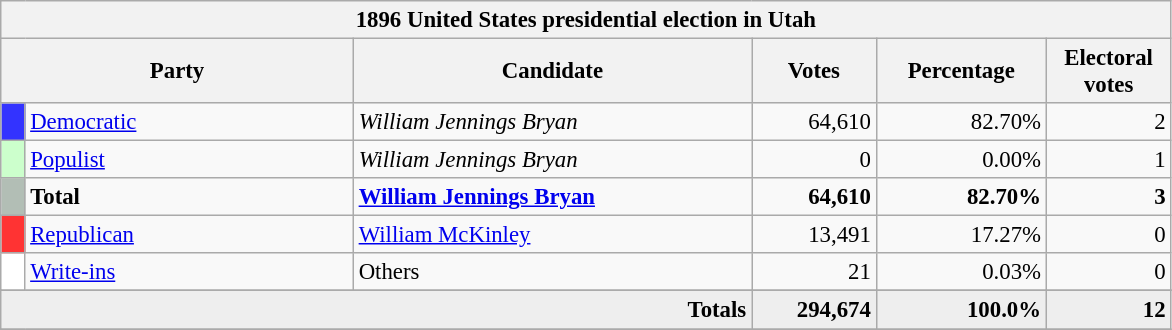<table class="wikitable" style="font-size: 95%;">
<tr>
<th colspan="6">1896 United States presidential election in Utah</th>
</tr>
<tr>
<th colspan="2" style="width: 15em">Party</th>
<th style="width: 17em">Candidate</th>
<th style="width: 5em">Votes</th>
<th style="width: 7em">Percentage</th>
<th style="width: 5em">Electoral votes</th>
</tr>
<tr>
<th style="background-color:#3333FF; width: 3px"></th>
<td style="width: 130px"><a href='#'>Democratic</a></td>
<td><em>William Jennings Bryan</em></td>
<td align="right">64,610</td>
<td align="right">82.70%</td>
<td align="right">2</td>
</tr>
<tr>
<th style="background-color:#CCFFCC; width: 3px"></th>
<td style="width: 130px"><a href='#'>Populist</a></td>
<td><em>William Jennings Bryan</em></td>
<td align="right">0</td>
<td align="right">0.00%</td>
<td align="right">1</td>
</tr>
<tr>
<th style="background-color:#B2BEB5; width: 3px"></th>
<td style="width: 130px"><strong> Total</strong></td>
<td><strong><a href='#'>William Jennings Bryan</a></strong></td>
<td align="right"><strong>64,610</strong></td>
<td align="right"><strong>82.70%</strong></td>
<td align="right"><strong>3</strong></td>
</tr>
<tr>
<th style="background-color:#FF3333; width: 3px"></th>
<td style="width: 130px"><a href='#'>Republican</a></td>
<td><a href='#'>William McKinley</a></td>
<td align="right">13,491</td>
<td align="right">17.27%</td>
<td align="right">0</td>
</tr>
<tr>
<th style="background-color:#FFFFFF; width: 3px"></th>
<td style="width: 130px"><a href='#'>Write-ins</a></td>
<td>Others</td>
<td align="right">21</td>
<td align="right">0.03%</td>
<td align="right">0</td>
</tr>
<tr>
</tr>
<tr bgcolor="#EEEEEE">
<td colspan="3" align="right"><strong>Totals</strong></td>
<td align="right"><strong>294,674</strong></td>
<td align="right"><strong>100.0%</strong></td>
<td align="right"><strong>12</strong></td>
</tr>
<tr>
</tr>
</table>
